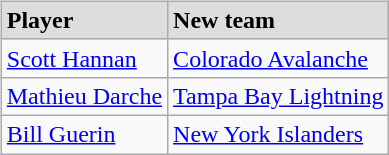<table cellspacing="10">
<tr>
<td valign="top"><br><table class="wikitable">
<tr style="text-align:left; background:#ddd;">
<td><strong>Player</strong></td>
<td><strong>New team</strong></td>
</tr>
<tr>
<td><a href='#'>Scott Hannan</a></td>
<td><a href='#'>Colorado Avalanche</a></td>
</tr>
<tr>
<td><a href='#'>Mathieu Darche</a></td>
<td><a href='#'>Tampa Bay Lightning</a></td>
</tr>
<tr>
<td><a href='#'>Bill Guerin</a></td>
<td><a href='#'>New York Islanders</a></td>
</tr>
</table>
</td>
</tr>
</table>
